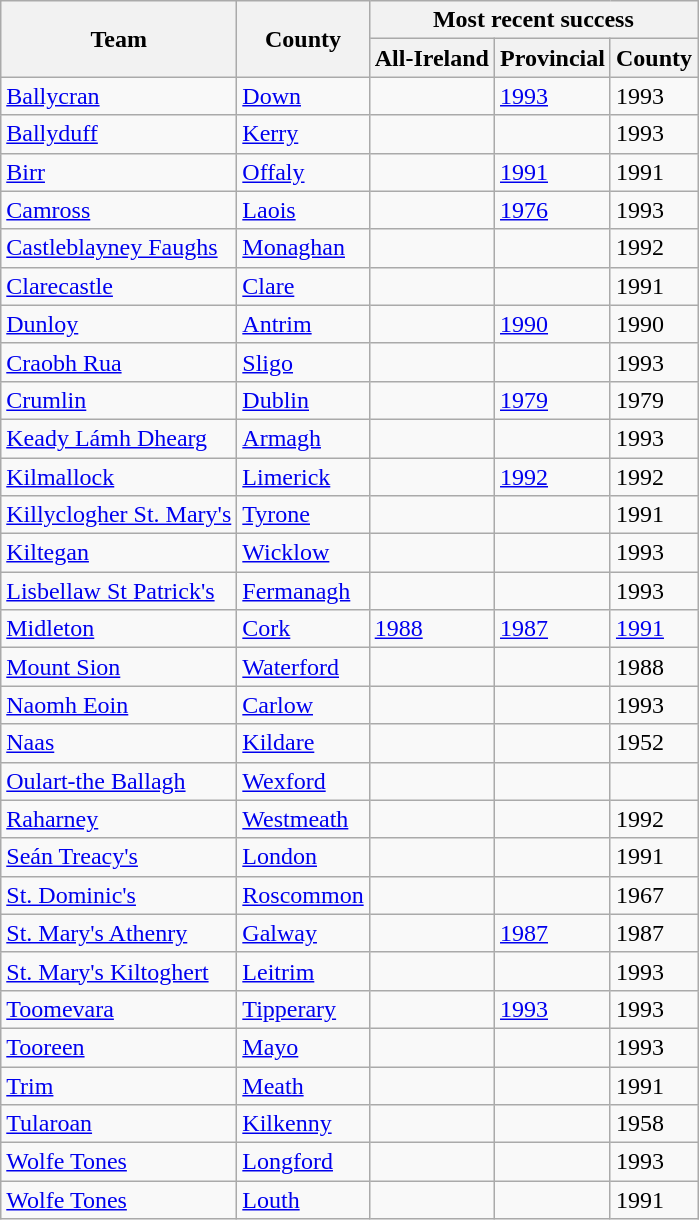<table class="wikitable sortable">
<tr>
<th rowspan="2">Team</th>
<th rowspan="2">County</th>
<th colspan="3">Most recent success</th>
</tr>
<tr>
<th>All-Ireland</th>
<th>Provincial</th>
<th>County</th>
</tr>
<tr>
<td> <a href='#'>Ballycran</a></td>
<td><a href='#'>Down</a></td>
<td></td>
<td><a href='#'>1993</a></td>
<td>1993</td>
</tr>
<tr>
<td> <a href='#'>Ballyduff</a></td>
<td><a href='#'>Kerry</a></td>
<td></td>
<td></td>
<td>1993</td>
</tr>
<tr>
<td> <a href='#'>Birr</a></td>
<td><a href='#'>Offaly</a></td>
<td></td>
<td><a href='#'>1991</a></td>
<td>1991</td>
</tr>
<tr>
<td> <a href='#'>Camross</a></td>
<td><a href='#'>Laois</a></td>
<td></td>
<td><a href='#'>1976</a></td>
<td>1993</td>
</tr>
<tr>
<td> <a href='#'>Castleblayney Faughs</a></td>
<td><a href='#'>Monaghan</a></td>
<td></td>
<td></td>
<td>1992</td>
</tr>
<tr>
<td> <a href='#'>Clarecastle</a></td>
<td><a href='#'>Clare</a></td>
<td></td>
<td></td>
<td>1991</td>
</tr>
<tr>
<td> <a href='#'>Dunloy</a></td>
<td><a href='#'>Antrim</a></td>
<td></td>
<td><a href='#'>1990</a></td>
<td>1990</td>
</tr>
<tr>
<td> <a href='#'>Craobh Rua</a></td>
<td><a href='#'>Sligo</a></td>
<td></td>
<td></td>
<td>1993</td>
</tr>
<tr>
<td> <a href='#'>Crumlin</a></td>
<td><a href='#'>Dublin</a></td>
<td></td>
<td><a href='#'>1979</a></td>
<td>1979</td>
</tr>
<tr>
<td> <a href='#'>Keady Lámh Dhearg</a></td>
<td><a href='#'>Armagh</a></td>
<td></td>
<td></td>
<td>1993</td>
</tr>
<tr>
<td> <a href='#'>Kilmallock</a></td>
<td><a href='#'>Limerick</a></td>
<td></td>
<td><a href='#'>1992</a></td>
<td>1992</td>
</tr>
<tr>
<td> <a href='#'>Killyclogher St. Mary's</a></td>
<td><a href='#'>Tyrone</a></td>
<td></td>
<td></td>
<td>1991</td>
</tr>
<tr>
<td> <a href='#'>Kiltegan</a></td>
<td><a href='#'>Wicklow</a></td>
<td></td>
<td></td>
<td>1993</td>
</tr>
<tr>
<td> <a href='#'>Lisbellaw St Patrick's</a></td>
<td><a href='#'>Fermanagh</a></td>
<td></td>
<td></td>
<td>1993</td>
</tr>
<tr>
<td> <a href='#'>Midleton</a></td>
<td><a href='#'>Cork</a></td>
<td><a href='#'>1988</a></td>
<td><a href='#'>1987</a></td>
<td><a href='#'>1991</a></td>
</tr>
<tr>
<td> <a href='#'>Mount Sion</a></td>
<td><a href='#'>Waterford</a></td>
<td></td>
<td></td>
<td>1988</td>
</tr>
<tr>
<td> <a href='#'>Naomh Eoin</a></td>
<td><a href='#'>Carlow</a></td>
<td></td>
<td></td>
<td>1993</td>
</tr>
<tr>
<td> <a href='#'>Naas</a></td>
<td><a href='#'>Kildare</a></td>
<td></td>
<td></td>
<td>1952</td>
</tr>
<tr>
<td> <a href='#'>Oulart-the Ballagh</a></td>
<td><a href='#'>Wexford</a></td>
<td></td>
<td></td>
<td></td>
</tr>
<tr>
<td> <a href='#'>Raharney</a></td>
<td><a href='#'>Westmeath</a></td>
<td></td>
<td></td>
<td>1992</td>
</tr>
<tr>
<td> <a href='#'>Seán Treacy's</a></td>
<td><a href='#'>London</a></td>
<td></td>
<td></td>
<td>1991</td>
</tr>
<tr>
<td> <a href='#'>St. Dominic's</a></td>
<td><a href='#'>Roscommon</a></td>
<td></td>
<td></td>
<td>1967</td>
</tr>
<tr>
<td> <a href='#'>St. Mary's Athenry</a></td>
<td><a href='#'>Galway</a></td>
<td></td>
<td><a href='#'>1987</a></td>
<td>1987</td>
</tr>
<tr>
<td> <a href='#'>St. Mary's Kiltoghert</a></td>
<td><a href='#'>Leitrim</a></td>
<td></td>
<td></td>
<td>1993</td>
</tr>
<tr>
<td> <a href='#'>Toomevara</a></td>
<td><a href='#'>Tipperary</a></td>
<td></td>
<td><a href='#'>1993</a></td>
<td>1993</td>
</tr>
<tr>
<td> <a href='#'>Tooreen</a></td>
<td><a href='#'>Mayo</a></td>
<td></td>
<td></td>
<td>1993</td>
</tr>
<tr>
<td> <a href='#'>Trim</a></td>
<td><a href='#'>Meath</a></td>
<td></td>
<td></td>
<td>1991</td>
</tr>
<tr>
<td> <a href='#'>Tularoan</a></td>
<td><a href='#'>Kilkenny</a></td>
<td></td>
<td></td>
<td>1958</td>
</tr>
<tr>
<td> <a href='#'>Wolfe Tones</a></td>
<td><a href='#'>Longford</a></td>
<td></td>
<td></td>
<td>1993</td>
</tr>
<tr>
<td> <a href='#'>Wolfe Tones</a></td>
<td><a href='#'>Louth</a></td>
<td></td>
<td></td>
<td>1991</td>
</tr>
</table>
